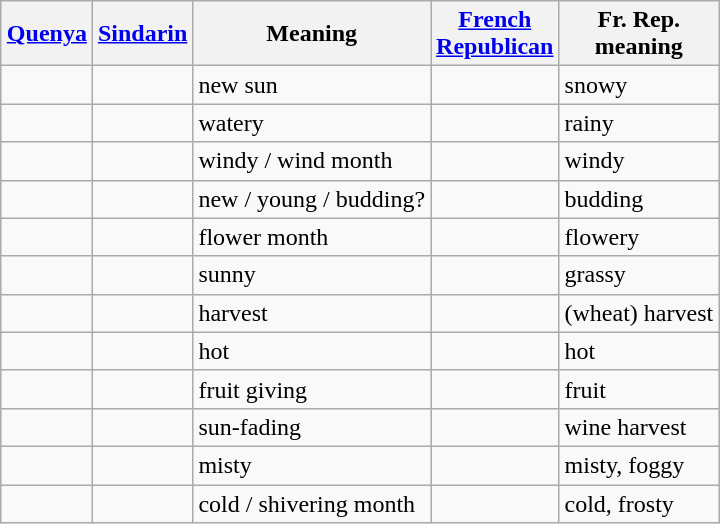<table class="wikitable" style="margin:1em auto;">
<tr>
<th><a href='#'>Quenya</a></th>
<th><a href='#'>Sindarin</a></th>
<th>Meaning</th>
<th><a href='#'>French<br>Republican</a></th>
<th>Fr. Rep.<br>meaning</th>
</tr>
<tr>
<td></td>
<td></td>
<td>new sun</td>
<td><a href='#'></a></td>
<td>snowy</td>
</tr>
<tr>
<td></td>
<td></td>
<td>watery</td>
<td><a href='#'></a></td>
<td>rainy</td>
</tr>
<tr>
<td></td>
<td></td>
<td>windy / wind month</td>
<td><a href='#'></a></td>
<td>windy</td>
</tr>
<tr>
<td></td>
<td></td>
<td>new / young / budding? </td>
<td><a href='#'></a></td>
<td>budding</td>
</tr>
<tr>
<td></td>
<td></td>
<td>flower month</td>
<td><a href='#'></a></td>
<td>flowery</td>
</tr>
<tr>
<td></td>
<td></td>
<td>sunny</td>
<td><a href='#'></a></td>
<td>grassy</td>
</tr>
<tr>
<td></td>
<td></td>
<td>harvest </td>
<td><a href='#'></a></td>
<td>(wheat) harvest</td>
</tr>
<tr>
<td></td>
<td></td>
<td>hot</td>
<td><a href='#'></a></td>
<td>hot</td>
</tr>
<tr>
<td></td>
<td></td>
<td>fruit giving</td>
<td><a href='#'></a></td>
<td>fruit</td>
</tr>
<tr>
<td></td>
<td></td>
<td>sun-fading</td>
<td><a href='#'></a></td>
<td>wine harvest</td>
</tr>
<tr>
<td></td>
<td></td>
<td>misty</td>
<td><a href='#'></a></td>
<td>misty, foggy</td>
</tr>
<tr>
<td></td>
<td></td>
<td>cold / shivering month</td>
<td><a href='#'></a></td>
<td>cold, frosty</td>
</tr>
</table>
